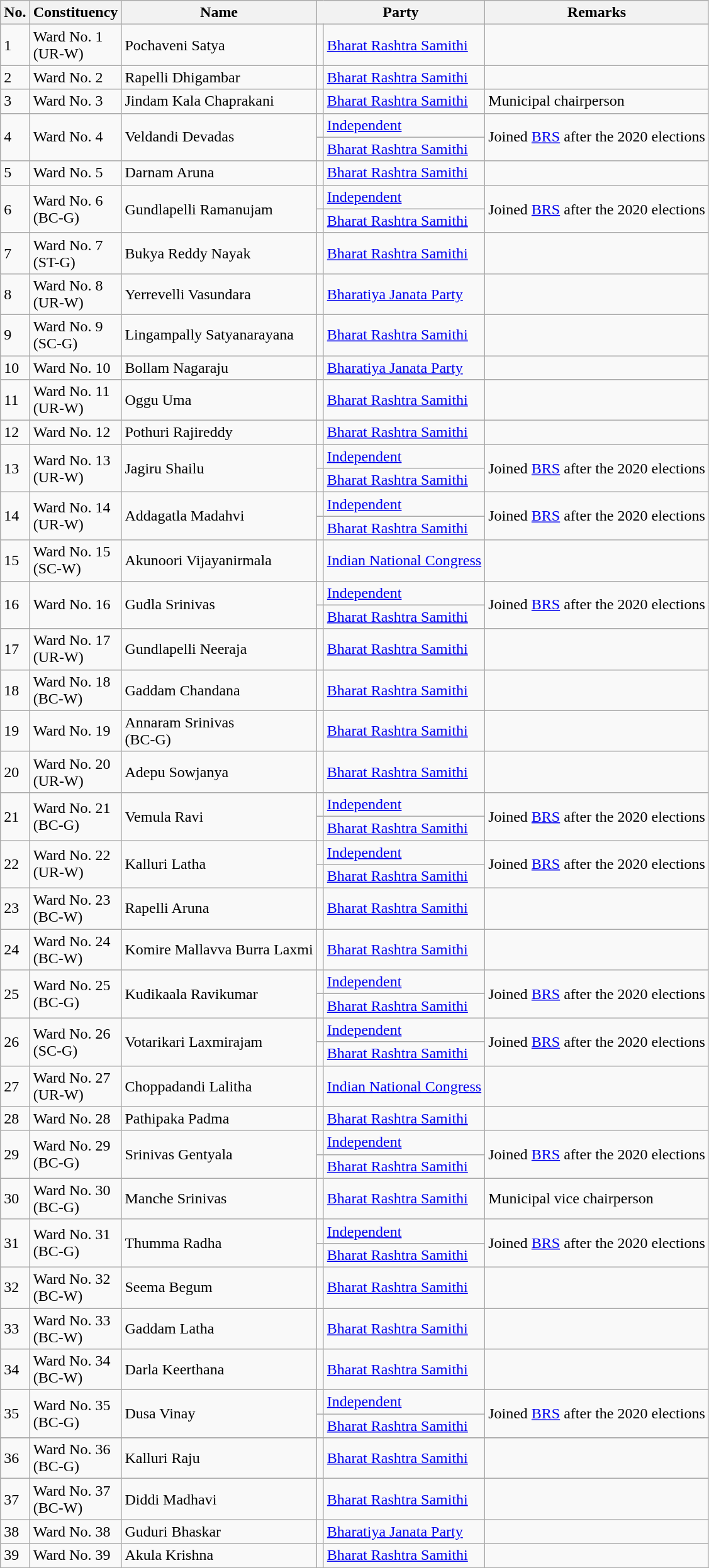<table class="sortable wikitable">
<tr>
<th>No.</th>
<th>Constituency</th>
<th>Name</th>
<th colspan="2">Party</th>
<th>Remarks</th>
</tr>
<tr>
<td>1</td>
<td>Ward No. 1<br>(UR-W)</td>
<td>Pochaveni Satya</td>
<td></td>
<td><a href='#'>Bharat Rashtra Samithi</a></td>
<td></td>
</tr>
<tr>
<td>2</td>
<td>Ward No. 2</td>
<td>Rapelli Dhigambar</td>
<td></td>
<td><a href='#'>Bharat Rashtra Samithi</a></td>
<td></td>
</tr>
<tr>
<td>3</td>
<td>Ward No. 3</td>
<td>Jindam Kala Chaprakani</td>
<td></td>
<td><a href='#'>Bharat Rashtra Samithi</a></td>
<td>Municipal chairperson</td>
</tr>
<tr>
<td rowspan="2">4</td>
<td rowspan="2">Ward No. 4</td>
<td rowspan="2">Veldandi Devadas</td>
<td></td>
<td><a href='#'>Independent</a></td>
<td rowspan="2">Joined <a href='#'>BRS</a> after the 2020 elections</td>
</tr>
<tr>
<td></td>
<td><a href='#'>Bharat Rashtra Samithi</a></td>
</tr>
<tr>
<td>5</td>
<td>Ward No. 5</td>
<td>Darnam Aruna</td>
<td></td>
<td><a href='#'>Bharat Rashtra Samithi</a></td>
<td></td>
</tr>
<tr>
<td rowspan="2">6</td>
<td rowspan="2">Ward No. 6<br>(BC-G)</td>
<td rowspan="2">Gundlapelli Ramanujam</td>
<td></td>
<td><a href='#'>Independent</a></td>
<td rowspan="2">Joined <a href='#'>BRS</a> after the 2020 elections</td>
</tr>
<tr>
<td></td>
<td><a href='#'>Bharat Rashtra Samithi</a></td>
</tr>
<tr>
<td>7</td>
<td>Ward No. 7<br>(ST-G)</td>
<td>Bukya Reddy Nayak</td>
<td></td>
<td><a href='#'>Bharat Rashtra Samithi</a></td>
<td></td>
</tr>
<tr>
<td>8</td>
<td>Ward No. 8<br>(UR-W)</td>
<td>Yerrevelli Vasundara</td>
<td></td>
<td><a href='#'>Bharatiya Janata Party</a></td>
<td></td>
</tr>
<tr>
<td>9</td>
<td>Ward No. 9<br>(SC-G)</td>
<td>Lingampally Satyanarayana</td>
<td></td>
<td><a href='#'>Bharat Rashtra Samithi</a></td>
<td></td>
</tr>
<tr>
<td>10</td>
<td>Ward No. 10</td>
<td>Bollam Nagaraju</td>
<td></td>
<td><a href='#'>Bharatiya Janata Party</a></td>
<td></td>
</tr>
<tr>
<td>11</td>
<td>Ward No. 11<br>(UR-W)</td>
<td>Oggu Uma</td>
<td></td>
<td><a href='#'>Bharat Rashtra Samithi</a></td>
<td></td>
</tr>
<tr>
<td>12</td>
<td>Ward No. 12</td>
<td>Pothuri Rajireddy</td>
<td></td>
<td><a href='#'>Bharat Rashtra Samithi</a></td>
<td></td>
</tr>
<tr>
<td rowspan="2">13</td>
<td rowspan="2">Ward No. 13<br>(UR-W)</td>
<td rowspan="2">Jagiru Shailu</td>
<td></td>
<td><a href='#'>Independent</a></td>
<td rowspan="2">Joined <a href='#'>BRS</a> after the 2020 elections</td>
</tr>
<tr>
<td></td>
<td><a href='#'>Bharat Rashtra Samithi</a></td>
</tr>
<tr>
<td rowspan="2">14</td>
<td rowspan="2">Ward No. 14<br>(UR-W)</td>
<td rowspan="2">Addagatla Madahvi</td>
<td></td>
<td><a href='#'>Independent</a></td>
<td rowspan="2">Joined <a href='#'>BRS</a> after the 2020 elections</td>
</tr>
<tr>
<td></td>
<td><a href='#'>Bharat Rashtra Samithi</a></td>
</tr>
<tr>
<td>15</td>
<td>Ward No. 15<br>(SC-W)</td>
<td>Akunoori Vijayanirmala</td>
<td></td>
<td><a href='#'>Indian National Congress</a></td>
<td></td>
</tr>
<tr>
<td rowspan="2">16</td>
<td rowspan="2">Ward No. 16</td>
<td rowspan="2">Gudla Srinivas</td>
<td></td>
<td><a href='#'>Independent</a></td>
<td rowspan="2">Joined <a href='#'>BRS</a> after the 2020 elections</td>
</tr>
<tr>
<td></td>
<td><a href='#'>Bharat Rashtra Samithi</a></td>
</tr>
<tr>
<td>17</td>
<td>Ward No. 17<br>(UR-W)</td>
<td>Gundlapelli Neeraja</td>
<td></td>
<td><a href='#'>Bharat Rashtra Samithi</a></td>
<td></td>
</tr>
<tr>
<td>18</td>
<td>Ward No. 18<br>(BC-W)</td>
<td>Gaddam Chandana</td>
<td></td>
<td><a href='#'>Bharat Rashtra Samithi</a></td>
<td></td>
</tr>
<tr>
<td>19</td>
<td>Ward No. 19</td>
<td>Annaram Srinivas<br>(BC-G)</td>
<td></td>
<td><a href='#'>Bharat Rashtra Samithi</a></td>
<td></td>
</tr>
<tr>
<td>20</td>
<td>Ward No. 20<br>(UR-W)</td>
<td>Adepu Sowjanya</td>
<td></td>
<td><a href='#'>Bharat Rashtra Samithi</a></td>
<td></td>
</tr>
<tr>
<td rowspan="2">21</td>
<td rowspan="2">Ward No. 21<br>(BC-G)</td>
<td rowspan="2">Vemula Ravi</td>
<td></td>
<td><a href='#'>Independent</a></td>
<td rowspan="2">Joined <a href='#'>BRS</a> after the 2020 elections</td>
</tr>
<tr>
<td></td>
<td><a href='#'>Bharat Rashtra Samithi</a></td>
</tr>
<tr>
<td rowspan="2">22</td>
<td rowspan="2">Ward No. 22<br>(UR-W)</td>
<td rowspan="2">Kalluri Latha</td>
<td></td>
<td><a href='#'>Independent</a></td>
<td rowspan="2">Joined <a href='#'>BRS</a> after the 2020 elections</td>
</tr>
<tr>
<td></td>
<td><a href='#'>Bharat Rashtra Samithi</a></td>
</tr>
<tr>
<td>23</td>
<td>Ward No. 23<br>(BC-W)</td>
<td>Rapelli Aruna</td>
<td></td>
<td><a href='#'>Bharat Rashtra Samithi</a></td>
<td></td>
</tr>
<tr>
<td>24</td>
<td>Ward No. 24<br>(BC-W)</td>
<td>Komire Mallavva Burra Laxmi</td>
<td></td>
<td><a href='#'>Bharat Rashtra Samithi</a></td>
<td></td>
</tr>
<tr>
<td rowspan="2">25</td>
<td rowspan="2">Ward No. 25<br>(BC-G)</td>
<td rowspan="2">Kudikaala Ravikumar</td>
<td></td>
<td><a href='#'>Independent</a></td>
<td rowspan="2">Joined <a href='#'>BRS</a> after the 2020 elections</td>
</tr>
<tr>
<td></td>
<td><a href='#'>Bharat Rashtra Samithi</a></td>
</tr>
<tr>
<td rowspan="2">26</td>
<td rowspan="2">Ward No. 26<br>(SC-G)</td>
<td rowspan="2">Votarikari Laxmirajam</td>
<td></td>
<td><a href='#'>Independent</a></td>
<td rowspan="2">Joined <a href='#'>BRS</a> after the 2020 elections</td>
</tr>
<tr>
<td></td>
<td><a href='#'>Bharat Rashtra Samithi</a></td>
</tr>
<tr>
<td>27</td>
<td>Ward No. 27<br>(UR-W)</td>
<td>Choppadandi Lalitha</td>
<td></td>
<td><a href='#'>Indian National Congress</a></td>
<td></td>
</tr>
<tr>
<td>28</td>
<td>Ward No. 28</td>
<td>Pathipaka Padma</td>
<td></td>
<td><a href='#'>Bharat Rashtra Samithi</a></td>
<td></td>
</tr>
<tr>
<td rowspan="2">29</td>
<td rowspan="2">Ward No. 29<br>(BC-G)</td>
<td rowspan="2">Srinivas Gentyala</td>
<td></td>
<td><a href='#'>Independent</a></td>
<td rowspan="2">Joined <a href='#'>BRS</a> after the 2020 elections</td>
</tr>
<tr>
<td></td>
<td><a href='#'>Bharat Rashtra Samithi</a></td>
</tr>
<tr>
<td>30</td>
<td>Ward No. 30<br>(BC-G)</td>
<td>Manche Srinivas</td>
<td></td>
<td><a href='#'>Bharat Rashtra Samithi</a></td>
<td>Municipal vice chairperson</td>
</tr>
<tr>
<td rowspan="2">31</td>
<td rowspan="2">Ward No. 31<br>(BC-G)</td>
<td rowspan="2">Thumma Radha</td>
<td></td>
<td><a href='#'>Independent</a></td>
<td rowspan="2">Joined <a href='#'>BRS</a> after the 2020 elections</td>
</tr>
<tr>
<td></td>
<td><a href='#'>Bharat Rashtra Samithi</a></td>
</tr>
<tr>
<td>32</td>
<td>Ward No. 32<br>(BC-W)</td>
<td>Seema Begum</td>
<td></td>
<td><a href='#'>Bharat Rashtra Samithi</a></td>
<td></td>
</tr>
<tr>
<td>33</td>
<td>Ward No. 33<br>(BC-W)</td>
<td>Gaddam Latha</td>
<td></td>
<td><a href='#'>Bharat Rashtra Samithi</a></td>
<td></td>
</tr>
<tr>
<td>34</td>
<td>Ward No. 34<br>(BC-W)</td>
<td>Darla Keerthana</td>
<td></td>
<td><a href='#'>Bharat Rashtra Samithi</a></td>
<td></td>
</tr>
<tr>
<td rowspan="2">35</td>
<td rowspan="2">Ward No. 35<br>(BC-G)</td>
<td rowspan="2">Dusa Vinay</td>
<td></td>
<td><a href='#'>Independent</a></td>
<td rowspan="2">Joined <a href='#'>BRS</a> after the 2020 elections</td>
</tr>
<tr>
<td></td>
<td><a href='#'>Bharat Rashtra Samithi</a></td>
</tr>
<tr>
</tr>
<tr>
<td>36</td>
<td>Ward No. 36<br>(BC-G)</td>
<td>Kalluri Raju</td>
<td></td>
<td><a href='#'>Bharat Rashtra Samithi</a></td>
<td></td>
</tr>
<tr>
<td>37</td>
<td>Ward No. 37<br>(BC-W)</td>
<td>Diddi Madhavi</td>
<td></td>
<td><a href='#'>Bharat Rashtra Samithi</a></td>
<td></td>
</tr>
<tr>
<td>38</td>
<td>Ward No. 38</td>
<td>Guduri Bhaskar</td>
<td></td>
<td><a href='#'>Bharatiya Janata Party</a></td>
<td></td>
</tr>
<tr>
<td>39</td>
<td>Ward No. 39</td>
<td>Akula Krishna</td>
<td></td>
<td><a href='#'>Bharat Rashtra Samithi</a></td>
<td></td>
</tr>
<tr>
</tr>
</table>
